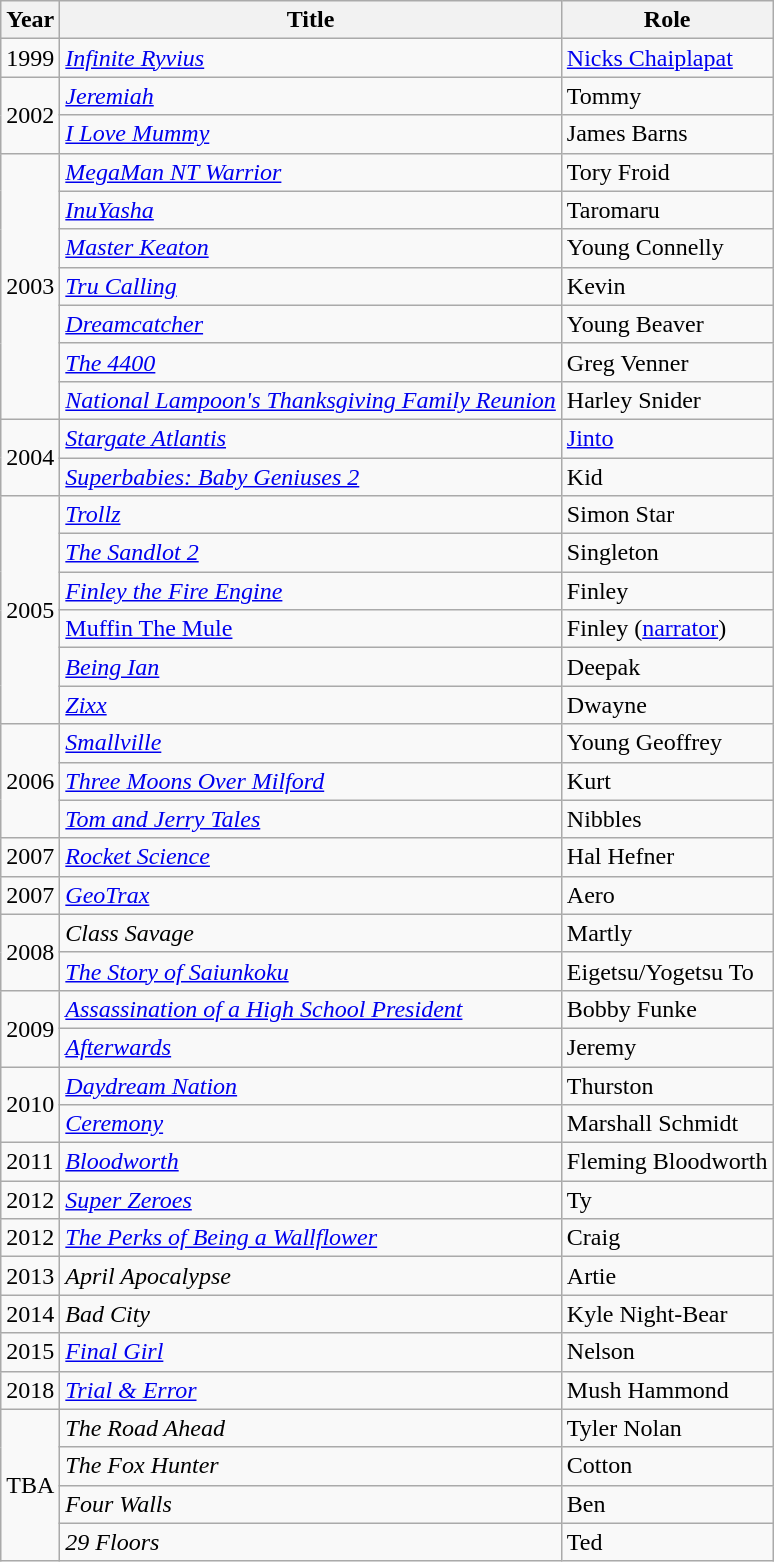<table class="wikitable sortable">
<tr>
<th>Year</th>
<th>Title</th>
<th>Role</th>
</tr>
<tr>
<td>1999</td>
<td><em><a href='#'>Infinite Ryvius</a></em></td>
<td><a href='#'>Nicks Chaiplapat</a></td>
</tr>
<tr>
<td rowspan="2">2002</td>
<td><em><a href='#'>Jeremiah</a></em></td>
<td>Tommy</td>
</tr>
<tr>
<td><em><a href='#'>I Love Mummy</a></em></td>
<td>James Barns</td>
</tr>
<tr>
<td rowspan="7">2003</td>
<td><em><a href='#'>MegaMan NT Warrior</a></em></td>
<td>Tory Froid</td>
</tr>
<tr>
<td><em><a href='#'>InuYasha</a></em></td>
<td>Taromaru</td>
</tr>
<tr>
<td><em><a href='#'>Master Keaton</a></em></td>
<td>Young Connelly</td>
</tr>
<tr>
<td><em><a href='#'>Tru Calling</a></em></td>
<td>Kevin</td>
</tr>
<tr>
<td><em><a href='#'>Dreamcatcher</a></em></td>
<td>Young Beaver</td>
</tr>
<tr>
<td data-sort-value="4400, The"><em><a href='#'>The 4400</a></em></td>
<td>Greg Venner</td>
</tr>
<tr>
<td><em><a href='#'>National Lampoon's Thanksgiving Family Reunion</a></em></td>
<td>Harley Snider</td>
</tr>
<tr>
<td rowspan="2">2004</td>
<td><em><a href='#'>Stargate Atlantis</a></em></td>
<td><a href='#'>Jinto</a></td>
</tr>
<tr>
<td><em><a href='#'>Superbabies: Baby Geniuses 2</a></em></td>
<td>Kid</td>
</tr>
<tr>
<td rowspan="6">2005</td>
<td><em><a href='#'>Trollz</a></em></td>
<td>Simon Star</td>
</tr>
<tr>
<td data-sort-value="Sandlot 2, The"><em><a href='#'>The Sandlot 2</a></em></td>
<td>Singleton</td>
</tr>
<tr>
<td><em><a href='#'>Finley the Fire Engine</a></em></td>
<td>Finley</td>
</tr>
<tr>
<td><a href='#'>Muffin The Mule</a></td>
<td>Finley (<a href='#'>narrator</a>)</td>
</tr>
<tr>
<td><em><a href='#'>Being Ian</a></em></td>
<td>Deepak</td>
</tr>
<tr>
<td><em><a href='#'>Zixx</a></em></td>
<td>Dwayne</td>
</tr>
<tr>
<td rowspan="3">2006</td>
<td><em><a href='#'>Smallville</a></em></td>
<td>Young Geoffrey</td>
</tr>
<tr>
<td><em><a href='#'>Three Moons Over Milford</a></em></td>
<td>Kurt</td>
</tr>
<tr>
<td><em><a href='#'>Tom and Jerry Tales</a></em></td>
<td>Nibbles</td>
</tr>
<tr>
<td rowspan="1">2007</td>
<td><em><a href='#'>Rocket Science</a></em></td>
<td>Hal Hefner</td>
</tr>
<tr>
<td rowspan="1">2007</td>
<td><em><a href='#'>GeoTrax</a></em></td>
<td>Aero</td>
</tr>
<tr>
<td rowspan="2">2008</td>
<td><em>Class Savage</em></td>
<td>Martly</td>
</tr>
<tr>
<td data-sort-value="Story of Saiunkoku, The"><em><a href='#'>The Story of Saiunkoku</a></em></td>
<td>Eigetsu/Yogetsu To</td>
</tr>
<tr>
<td rowspan="2">2009</td>
<td><em><a href='#'>Assassination of a High School President</a></em></td>
<td>Bobby Funke</td>
</tr>
<tr>
<td><em><a href='#'>Afterwards</a></em></td>
<td>Jeremy</td>
</tr>
<tr>
<td rowspan="2">2010</td>
<td><em><a href='#'>Daydream Nation</a></em></td>
<td>Thurston</td>
</tr>
<tr>
<td><em><a href='#'>Ceremony</a></em></td>
<td>Marshall Schmidt</td>
</tr>
<tr>
<td rowspan="1">2011</td>
<td><em><a href='#'>Bloodworth</a></em></td>
<td>Fleming Bloodworth</td>
</tr>
<tr>
<td rowspan="1">2012</td>
<td><em><a href='#'>Super Zeroes</a></em></td>
<td>Ty</td>
</tr>
<tr>
<td rowspan="1">2012</td>
<td data-sort-value="Perks of Being a Wallflower, The"><em><a href='#'>The Perks of Being a Wallflower</a></em></td>
<td>Craig</td>
</tr>
<tr>
<td rowspan="1">2013</td>
<td><em>April Apocalypse</em></td>
<td>Artie</td>
</tr>
<tr>
<td rowspan="1">2014</td>
<td><em>Bad City</em></td>
<td>Kyle Night-Bear</td>
</tr>
<tr>
<td rowspan="1">2015</td>
<td><em><a href='#'>Final Girl</a></em></td>
<td>Nelson</td>
</tr>
<tr>
<td rowspan="1">2018</td>
<td><em><a href='#'>Trial & Error</a></em></td>
<td>Mush Hammond</td>
</tr>
<tr>
<td rowspan="4">TBA</td>
<td data-sort-value="Road Ahead, The"><em>The Road Ahead</em></td>
<td>Tyler Nolan</td>
</tr>
<tr>
<td data-sort-value="Fox Hunter, The"><em>The Fox Hunter</em></td>
<td>Cotton</td>
</tr>
<tr>
<td><em>Four Walls</em></td>
<td>Ben</td>
</tr>
<tr>
<td><em>29 Floors</em></td>
<td>Ted</td>
</tr>
</table>
